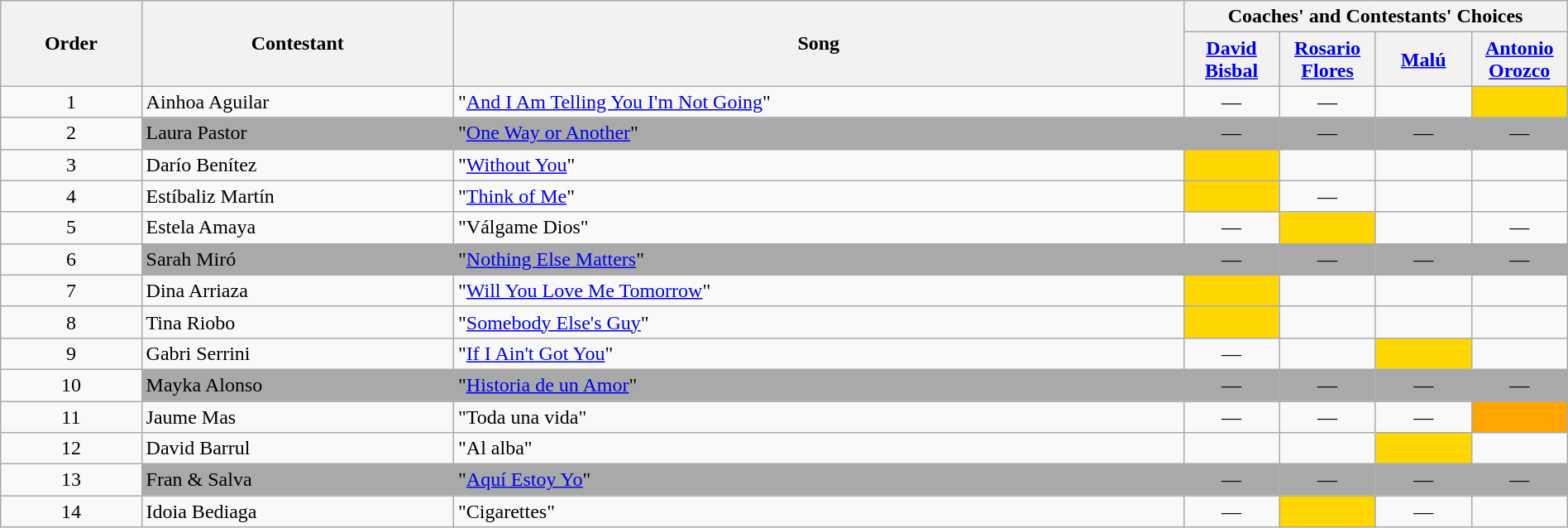<table class="wikitable" style="width:100%;">
<tr>
<th rowspan=2>Order</th>
<th rowspan=2>Contestant</th>
<th rowspan=2>Song</th>
<th colspan=4>Coaches' and Contestants' Choices</th>
</tr>
<tr>
<th width="70"><a href='#'>David Bisbal</a></th>
<th width="70"><a href='#'>Rosario Flores</a></th>
<th width="70"><a href='#'>Malú</a></th>
<th width="70"><a href='#'>Antonio Orozco</a></th>
</tr>
<tr>
<td align="center">1</td>
<td>Ainhoa Aguilar</td>
<td>"<a href='#'>And I Am Telling You I'm Not Going</a>"</td>
<td align="center">—</td>
<td align="center">—</td>
<td style=";text-align:center;"></td>
<td style="background:gold;text-align:center;"></td>
</tr>
<tr>
<td align="center">2</td>
<td style="background:darkgrey;text-align:left;">Laura Pastor</td>
<td style="background:darkgrey;text-align:left;">"<a href='#'>One Way or Another</a>"</td>
<td style="background:darkgrey;text-align:center;">—</td>
<td style="background:darkgrey;text-align:center;">—</td>
<td style="background:darkgrey;text-align:center;">—</td>
<td style="background:darkgrey;text-align:center;">—</td>
</tr>
<tr>
<td align="center">3</td>
<td>Darío Benítez</td>
<td>"<a href='#'>Without You</a>"</td>
<td style="background:gold;text-align:center;"></td>
<td style=";text-align:center;"></td>
<td style=";text-align:center;"></td>
<td style=";text-align:center;"></td>
</tr>
<tr>
<td align="center">4</td>
<td>Estíbaliz Martín</td>
<td>"<a href='#'>Think of Me</a>"</td>
<td style="background:gold;text-align:center;"></td>
<td align="center">—</td>
<td style=";text-align:center;"></td>
<td style=";text-align:center;"></td>
</tr>
<tr>
<td align="center">5</td>
<td>Estela Amaya</td>
<td>"Válgame Dios"</td>
<td align="center">—</td>
<td style="background:gold;text-align:center;"></td>
<td style=";text-align:center;"></td>
<td align="center">—</td>
</tr>
<tr>
<td align="center">6</td>
<td style="background:darkgrey;text-align:left;">Sarah Miró</td>
<td style="background:darkgrey;text-align:left;">"<a href='#'>Nothing Else Matters</a>"</td>
<td style="background:darkgrey;text-align:center;">—</td>
<td style="background:darkgrey;text-align:center;">—</td>
<td style="background:darkgrey;text-align:center;">—</td>
<td style="background:darkgrey;text-align:center;">—</td>
</tr>
<tr>
<td align="center">7</td>
<td>Dina Arriaza</td>
<td>"<a href='#'>Will You Love Me Tomorrow</a>"</td>
<td style="background:gold;text-align:center;"></td>
<td style=";text-align:center;"></td>
<td style=";text-align:center;"></td>
<td style=";text-align:center;"></td>
</tr>
<tr>
<td align="center">8</td>
<td>Tina Riobo</td>
<td>"<a href='#'>Somebody Else's Guy</a>"</td>
<td style="background:gold;text-align:center;"></td>
<td style=";text-align:center;"></td>
<td style=";text-align:center;"></td>
<td style=";text-align:center;"></td>
</tr>
<tr>
<td align="center">9</td>
<td>Gabri Serrini</td>
<td>"<a href='#'>If I Ain't Got You</a>"</td>
<td align="center">—</td>
<td style=";text-align:center;"></td>
<td style="background:gold;text-align:center;"></td>
<td style=";text-align:center;"></td>
</tr>
<tr>
<td align="center">10</td>
<td style="background:darkgrey;text-align:left;">Mayka Alonso</td>
<td style="background:darkgrey;text-align:left;">"<a href='#'>Historia de un Amor</a>"</td>
<td style="background:darkgrey;text-align:center;">—</td>
<td style="background:darkgrey;text-align:center;">—</td>
<td style="background:darkgrey;text-align:center;">—</td>
<td style="background:darkgrey;text-align:center;">—</td>
</tr>
<tr>
<td align="center">11</td>
<td>Jaume Mas</td>
<td>"Toda una vida"</td>
<td align="center">—</td>
<td align="center">—</td>
<td align="center">—</td>
<td style="background:orange;text-align:center;"></td>
</tr>
<tr>
<td align="center">12</td>
<td>David Barrul</td>
<td>"Al alba"</td>
<td style=";text-align:center;"></td>
<td style=";text-align:center;"></td>
<td style="background:gold;text-align:center;"></td>
<td style=";text-align:center;"></td>
</tr>
<tr>
<td align="center">13</td>
<td style="background:darkgrey;text-align:left;">Fran & Salva</td>
<td style="background:darkgrey;text-align:left;">"<a href='#'>Aquí Estoy Yo</a>"</td>
<td style="background:darkgrey;text-align:center;">—</td>
<td style="background:darkgrey;text-align:center;">—</td>
<td style="background:darkgrey;text-align:center;">—</td>
<td style="background:darkgrey;text-align:center;">—</td>
</tr>
<tr>
<td align="center">14</td>
<td>Idoia Bediaga</td>
<td>"Cigarettes"</td>
<td align="center">—</td>
<td style="background:gold;text-align:center;"></td>
<td align="center">—</td>
<td style=";text-align:center;"></td>
</tr>
</table>
